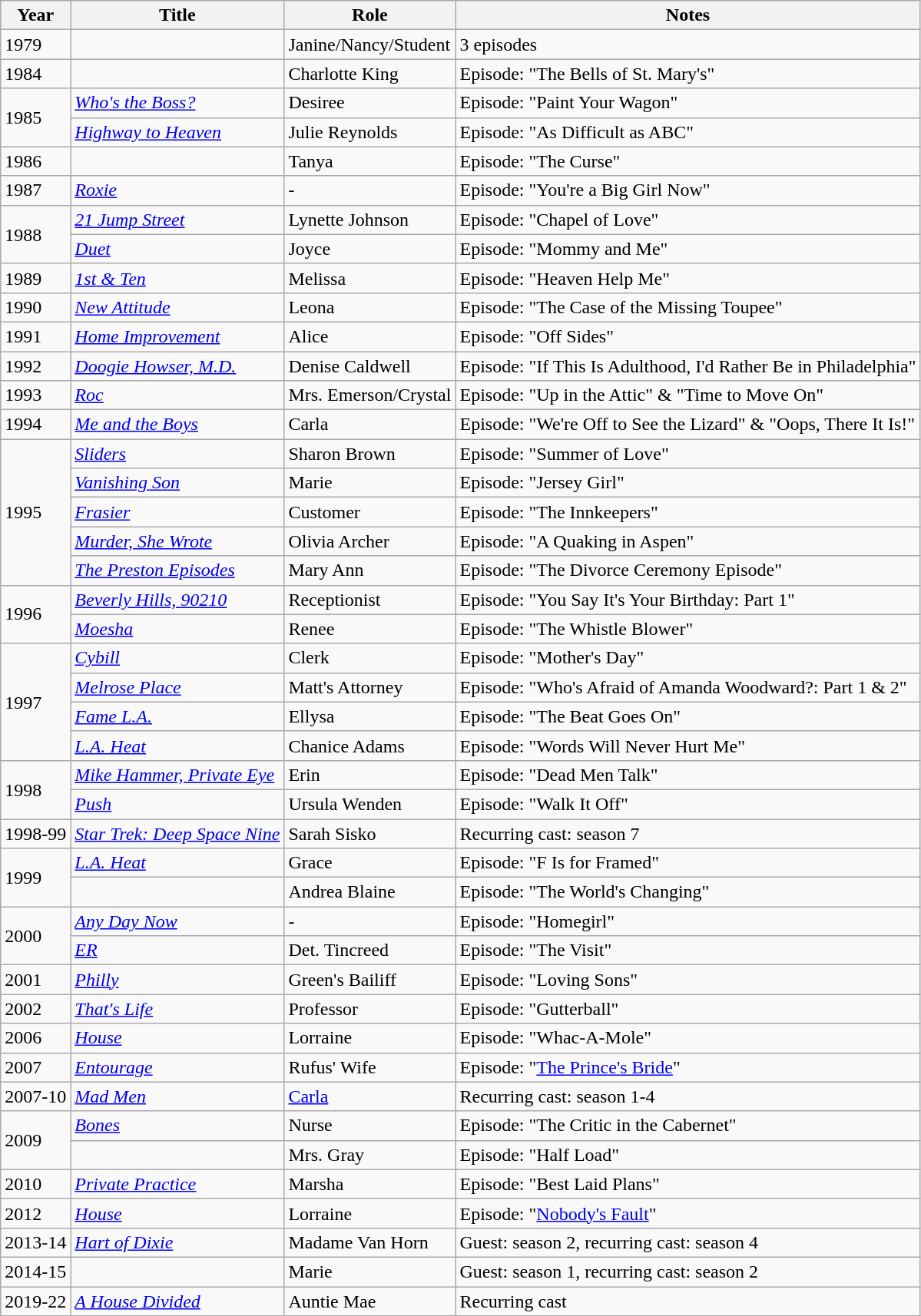<table class="wikitable sortable">
<tr>
<th>Year</th>
<th>Title</th>
<th>Role</th>
<th class="unsortable">Notes</th>
</tr>
<tr>
<td>1979</td>
<td><em></em></td>
<td>Janine/Nancy/Student</td>
<td>3 episodes</td>
</tr>
<tr>
<td>1984</td>
<td><em></em></td>
<td>Charlotte King</td>
<td>Episode: "The Bells of St. Mary's"</td>
</tr>
<tr>
<td rowspan="2">1985</td>
<td><em><a href='#'>Who's the Boss?</a></em></td>
<td>Desiree</td>
<td>Episode: "Paint Your Wagon"</td>
</tr>
<tr>
<td><em><a href='#'>Highway to Heaven</a></em></td>
<td>Julie Reynolds</td>
<td>Episode: "As Difficult as ABC"</td>
</tr>
<tr>
<td>1986</td>
<td><em></em></td>
<td>Tanya</td>
<td>Episode: "The Curse"</td>
</tr>
<tr>
<td>1987</td>
<td><em><a href='#'>Roxie</a></em></td>
<td>-</td>
<td>Episode: "You're a Big Girl Now"</td>
</tr>
<tr>
<td rowspan="2">1988</td>
<td><em><a href='#'>21 Jump Street</a></em></td>
<td>Lynette Johnson</td>
<td>Episode: "Chapel of Love"</td>
</tr>
<tr>
<td><em><a href='#'>Duet</a></em></td>
<td>Joyce</td>
<td>Episode: "Mommy and Me"</td>
</tr>
<tr>
<td>1989</td>
<td><em><a href='#'>1st & Ten</a></em></td>
<td>Melissa</td>
<td>Episode: "Heaven Help Me"</td>
</tr>
<tr>
<td>1990</td>
<td><em><a href='#'>New Attitude</a></em></td>
<td>Leona</td>
<td>Episode: "The Case of the Missing Toupee"</td>
</tr>
<tr>
<td>1991</td>
<td><em><a href='#'>Home Improvement</a></em></td>
<td>Alice</td>
<td>Episode: "Off Sides"</td>
</tr>
<tr>
<td>1992</td>
<td><em><a href='#'>Doogie Howser, M.D.</a></em></td>
<td>Denise Caldwell</td>
<td>Episode: "If This Is Adulthood, I'd Rather Be in Philadelphia"</td>
</tr>
<tr>
<td>1993</td>
<td><em><a href='#'>Roc</a></em></td>
<td>Mrs. Emerson/Crystal</td>
<td>Episode: "Up in the Attic" & "Time to Move On"</td>
</tr>
<tr>
<td>1994</td>
<td><em><a href='#'>Me and the Boys</a></em></td>
<td>Carla</td>
<td>Episode: "We're Off to See the Lizard" & "Oops, There It Is!"</td>
</tr>
<tr>
<td rowspan="5">1995</td>
<td><em><a href='#'>Sliders</a></em></td>
<td>Sharon Brown</td>
<td>Episode: "Summer of Love"</td>
</tr>
<tr>
<td><em><a href='#'>Vanishing Son</a></em></td>
<td>Marie</td>
<td>Episode: "Jersey Girl"</td>
</tr>
<tr>
<td><em><a href='#'>Frasier</a></em></td>
<td>Customer</td>
<td>Episode: "The Innkeepers"</td>
</tr>
<tr>
<td><em><a href='#'>Murder, She Wrote</a></em></td>
<td>Olivia Archer</td>
<td>Episode: "A Quaking in Aspen"</td>
</tr>
<tr>
<td><em><a href='#'>The Preston Episodes</a></em></td>
<td>Mary Ann</td>
<td>Episode: "The Divorce Ceremony Episode"</td>
</tr>
<tr>
<td rowspan="2">1996</td>
<td><em><a href='#'>Beverly Hills, 90210</a></em></td>
<td>Receptionist</td>
<td>Episode: "You Say It's Your Birthday: Part 1"</td>
</tr>
<tr>
<td><em><a href='#'>Moesha</a></em></td>
<td>Renee</td>
<td>Episode: "The Whistle Blower"</td>
</tr>
<tr>
<td rowspan="4">1997</td>
<td><em><a href='#'>Cybill</a></em></td>
<td>Clerk</td>
<td>Episode: "Mother's Day"</td>
</tr>
<tr>
<td><em><a href='#'>Melrose Place</a></em></td>
<td>Matt's Attorney</td>
<td>Episode: "Who's Afraid of Amanda Woodward?: Part 1 & 2"</td>
</tr>
<tr>
<td><em><a href='#'>Fame L.A.</a></em></td>
<td>Ellysa</td>
<td>Episode: "The Beat Goes On"</td>
</tr>
<tr>
<td><em><a href='#'>L.A. Heat</a></em></td>
<td>Chanice Adams</td>
<td>Episode: "Words Will Never Hurt Me"</td>
</tr>
<tr>
<td rowspan="2">1998</td>
<td><em><a href='#'>Mike Hammer, Private Eye</a></em></td>
<td>Erin</td>
<td>Episode: "Dead Men Talk"</td>
</tr>
<tr>
<td><em><a href='#'>Push</a></em></td>
<td>Ursula Wenden</td>
<td>Episode: "Walk It Off"</td>
</tr>
<tr>
<td>1998-99</td>
<td><em><a href='#'>Star Trek: Deep Space Nine</a></em></td>
<td>Sarah Sisko</td>
<td>Recurring cast: season 7</td>
</tr>
<tr>
<td rowspan="2">1999</td>
<td><em><a href='#'>L.A. Heat</a></em></td>
<td>Grace</td>
<td>Episode: "F Is for Framed"</td>
</tr>
<tr>
<td><em></em></td>
<td>Andrea Blaine</td>
<td>Episode: "The World's Changing"</td>
</tr>
<tr>
<td rowspan="2">2000</td>
<td><em><a href='#'>Any Day Now</a></em></td>
<td>-</td>
<td>Episode: "Homegirl"</td>
</tr>
<tr>
<td><em><a href='#'>ER</a></em></td>
<td>Det. Tincreed</td>
<td>Episode: "The Visit"</td>
</tr>
<tr>
<td>2001</td>
<td><em><a href='#'>Philly</a></em></td>
<td>Green's Bailiff</td>
<td>Episode: "Loving Sons"</td>
</tr>
<tr>
<td>2002</td>
<td><em><a href='#'>That's Life</a></em></td>
<td>Professor</td>
<td>Episode: "Gutterball"</td>
</tr>
<tr>
<td>2006</td>
<td><em><a href='#'>House</a></em></td>
<td>Lorraine</td>
<td>Episode: "Whac-A-Mole"</td>
</tr>
<tr>
<td>2007</td>
<td><em><a href='#'>Entourage</a></em></td>
<td>Rufus' Wife</td>
<td>Episode: "<a href='#'>The Prince's Bride</a>"</td>
</tr>
<tr>
<td>2007-10</td>
<td><em><a href='#'>Mad Men</a></em></td>
<td><a href='#'>Carla</a></td>
<td>Recurring cast: season 1-4</td>
</tr>
<tr>
<td rowspan="2">2009</td>
<td><em><a href='#'>Bones</a></em></td>
<td>Nurse</td>
<td>Episode: "The Critic in the Cabernet"</td>
</tr>
<tr>
<td><em></em></td>
<td>Mrs. Gray</td>
<td>Episode: "Half Load"</td>
</tr>
<tr>
<td>2010</td>
<td><em><a href='#'>Private Practice</a></em></td>
<td>Marsha</td>
<td>Episode: "Best Laid Plans"</td>
</tr>
<tr>
<td>2012</td>
<td><em><a href='#'>House</a></em></td>
<td>Lorraine</td>
<td>Episode: "<a href='#'>Nobody's Fault</a>"</td>
</tr>
<tr>
<td>2013-14</td>
<td><em><a href='#'>Hart of Dixie</a></em></td>
<td>Madame Van Horn</td>
<td>Guest: season 2, recurring cast: season 4</td>
</tr>
<tr>
<td>2014-15</td>
<td><em></em></td>
<td>Marie</td>
<td>Guest: season 1, recurring cast: season 2</td>
</tr>
<tr>
<td>2019-22</td>
<td><em><a href='#'>A House Divided</a></em></td>
<td>Auntie Mae</td>
<td>Recurring cast</td>
</tr>
</table>
